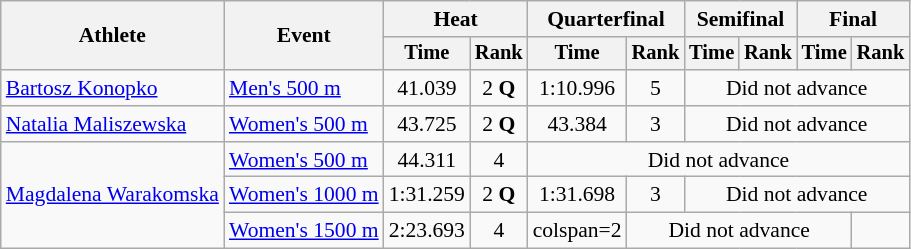<table class="wikitable" style="font-size:90%">
<tr>
<th rowspan=2>Athlete</th>
<th rowspan=2>Event</th>
<th colspan=2>Heat</th>
<th colspan=2>Quarterfinal</th>
<th colspan=2>Semifinal</th>
<th colspan=2>Final</th>
</tr>
<tr style="font-size:95%">
<th>Time</th>
<th>Rank</th>
<th>Time</th>
<th>Rank</th>
<th>Time</th>
<th>Rank</th>
<th>Time</th>
<th>Rank</th>
</tr>
<tr align=center>
<td align=left><a href='#'>Bartosz Konopko</a></td>
<td align=left><a href='#'>Men's 500 m</a></td>
<td>41.039</td>
<td>2 <strong>Q</strong></td>
<td>1:10.996</td>
<td>5</td>
<td colspan=4>Did not advance</td>
</tr>
<tr align=center>
<td align=left><a href='#'>Natalia Maliszewska</a></td>
<td align=left><a href='#'>Women's 500 m</a></td>
<td>43.725</td>
<td>2 <strong>Q</strong></td>
<td>43.384</td>
<td>3</td>
<td colspan=4>Did not advance</td>
</tr>
<tr align=center>
<td align=left rowspan=3><a href='#'>Magdalena Warakomska</a></td>
<td align=left><a href='#'>Women's 500 m</a></td>
<td>44.311</td>
<td>4</td>
<td colspan=6>Did not advance</td>
</tr>
<tr align=center>
<td align=left><a href='#'>Women's 1000 m</a></td>
<td>1:31.259</td>
<td>2 <strong>Q</strong></td>
<td>1:31.698</td>
<td>3</td>
<td colspan=4>Did not advance</td>
</tr>
<tr align=center>
<td align=left><a href='#'>Women's 1500 m</a></td>
<td>2:23.693</td>
<td>4</td>
<td>colspan=2 </td>
<td colspan=4>Did not advance</td>
</tr>
</table>
